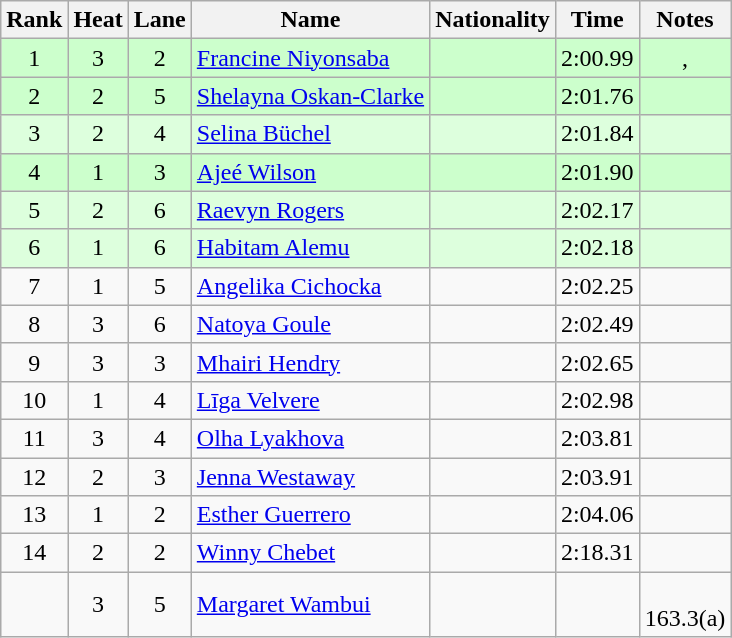<table class="wikitable sortable" style="text-align:center">
<tr>
<th>Rank</th>
<th>Heat</th>
<th>Lane</th>
<th>Name</th>
<th>Nationality</th>
<th>Time</th>
<th>Notes</th>
</tr>
<tr bgcolor=ccffcc>
<td>1</td>
<td>3</td>
<td>2</td>
<td align=left><a href='#'>Francine Niyonsaba</a></td>
<td align=left></td>
<td>2:00.99</td>
<td>, </td>
</tr>
<tr bgcolor=ccffcc>
<td>2</td>
<td>2</td>
<td>5</td>
<td align=left><a href='#'>Shelayna Oskan-Clarke</a></td>
<td align=left></td>
<td>2:01.76</td>
<td></td>
</tr>
<tr bgcolor=ddffdd>
<td>3</td>
<td>2</td>
<td>4</td>
<td align=left><a href='#'>Selina Büchel</a></td>
<td align=left></td>
<td>2:01.84</td>
<td></td>
</tr>
<tr bgcolor=ccffcc>
<td>4</td>
<td>1</td>
<td>3</td>
<td align=left><a href='#'>Ajeé Wilson</a></td>
<td align=left></td>
<td>2:01.90</td>
<td></td>
</tr>
<tr bgcolor=ddffdd>
<td>5</td>
<td>2</td>
<td>6</td>
<td align=left><a href='#'>Raevyn Rogers</a></td>
<td align=left></td>
<td>2:02.17</td>
<td></td>
</tr>
<tr bgcolor=ddffdd>
<td>6</td>
<td>1</td>
<td>6</td>
<td align=left><a href='#'>Habitam Alemu</a></td>
<td align=left></td>
<td>2:02.18</td>
<td></td>
</tr>
<tr>
<td>7</td>
<td>1</td>
<td>5</td>
<td align=left><a href='#'>Angelika Cichocka</a></td>
<td align=left></td>
<td>2:02.25</td>
<td></td>
</tr>
<tr>
<td>8</td>
<td>3</td>
<td>6</td>
<td align=left><a href='#'>Natoya Goule</a></td>
<td align=left></td>
<td>2:02.49</td>
<td></td>
</tr>
<tr>
<td>9</td>
<td>3</td>
<td>3</td>
<td align=left><a href='#'>Mhairi Hendry</a></td>
<td align=left></td>
<td>2:02.65</td>
<td></td>
</tr>
<tr>
<td>10</td>
<td>1</td>
<td>4</td>
<td align=left><a href='#'>Līga Velvere</a></td>
<td align=left></td>
<td>2:02.98</td>
<td></td>
</tr>
<tr>
<td>11</td>
<td>3</td>
<td>4</td>
<td align=left><a href='#'>Olha Lyakhova</a></td>
<td align=left></td>
<td>2:03.81</td>
<td></td>
</tr>
<tr>
<td>12</td>
<td>2</td>
<td>3</td>
<td align=left><a href='#'>Jenna Westaway</a></td>
<td align=left></td>
<td>2:03.91</td>
<td></td>
</tr>
<tr>
<td>13</td>
<td>1</td>
<td>2</td>
<td align=left><a href='#'>Esther Guerrero</a></td>
<td align=left></td>
<td>2:04.06</td>
<td></td>
</tr>
<tr>
<td>14</td>
<td>2</td>
<td>2</td>
<td align=left><a href='#'>Winny Chebet</a></td>
<td align=left></td>
<td>2:18.31</td>
<td></td>
</tr>
<tr>
<td></td>
<td>3</td>
<td>5</td>
<td align=left><a href='#'>Margaret Wambui</a></td>
<td align=left></td>
<td></td>
<td><br>163.3(a)</td>
</tr>
</table>
